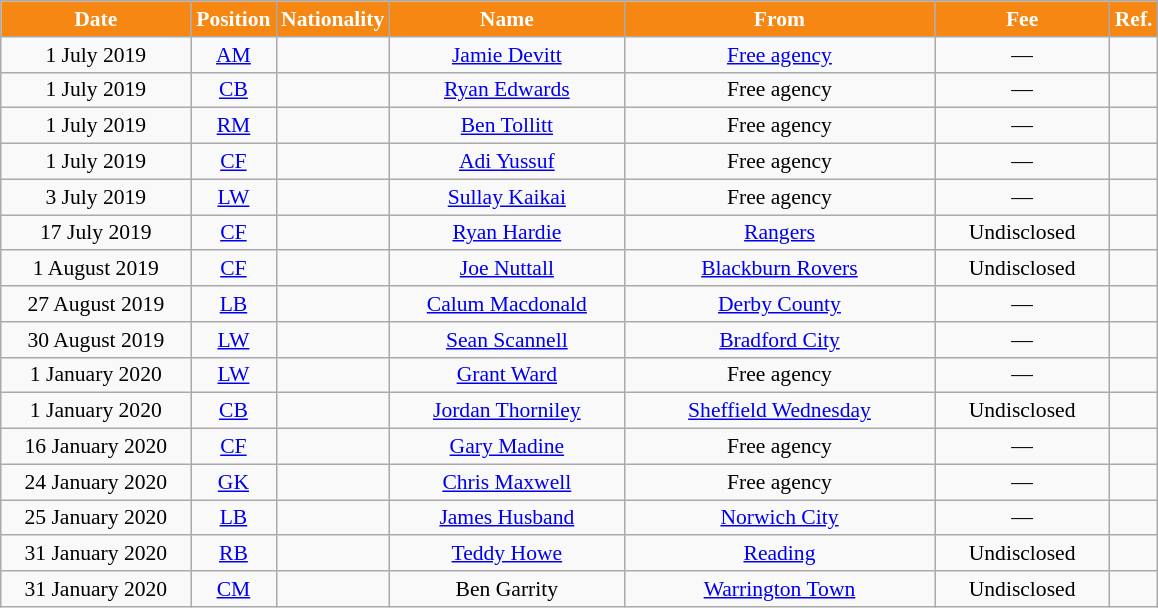<table class="wikitable"  style="text-align:center; font-size:90%; ">
<tr>
<th style="background:#F68712; color:#FFFFFF; width:120px;">Date</th>
<th style="background:#F68712; color:#FFFFFF; width:50px;">Position</th>
<th style="background:#F68712; color:#FFFFFF; width:50px;">Nationality</th>
<th style="background:#F68712; color:#FFFFFF; width:150px;">Name</th>
<th style="background:#F68712; color:#FFFFFF; width:200px;">From</th>
<th style="background:#F68712; color:#FFFFFF; width:110px;">Fee</th>
<th style="background:#F68712; color:#FFFFFF; width:25px;">Ref.</th>
</tr>
<tr>
<td>1 July 2019</td>
<td><a href='#'>AM</a></td>
<td></td>
<td><a href='#'>Jamie Devitt</a></td>
<td><a href='#'>Free agency</a></td>
<td>—</td>
<td></td>
</tr>
<tr>
<td>1 July 2019</td>
<td><a href='#'>CB</a></td>
<td></td>
<td><a href='#'>Ryan Edwards</a></td>
<td>Free agency</td>
<td>—</td>
<td></td>
</tr>
<tr>
<td>1 July 2019</td>
<td><a href='#'>RM</a></td>
<td></td>
<td><a href='#'>Ben Tollitt</a></td>
<td>Free agency</td>
<td>—</td>
<td></td>
</tr>
<tr>
<td>1 July 2019</td>
<td><a href='#'>CF</a></td>
<td></td>
<td><a href='#'>Adi Yussuf</a></td>
<td>Free agency</td>
<td>—</td>
<td></td>
</tr>
<tr>
<td>3 July 2019</td>
<td><a href='#'>LW</a></td>
<td></td>
<td><a href='#'>Sullay Kaikai</a></td>
<td>Free agency</td>
<td>—</td>
<td></td>
</tr>
<tr>
<td>17 July 2019</td>
<td><a href='#'>CF</a></td>
<td></td>
<td><a href='#'>Ryan Hardie</a></td>
<td><a href='#'>Rangers</a></td>
<td>Undisclosed</td>
<td></td>
</tr>
<tr>
<td>1 August 2019</td>
<td><a href='#'>CF</a></td>
<td></td>
<td><a href='#'>Joe Nuttall</a></td>
<td><a href='#'>Blackburn Rovers</a></td>
<td>Undisclosed</td>
<td></td>
</tr>
<tr>
<td>27 August 2019</td>
<td><a href='#'>LB</a></td>
<td></td>
<td><a href='#'>Calum Macdonald</a></td>
<td><a href='#'>Derby County</a></td>
<td>—</td>
<td></td>
</tr>
<tr>
<td>30 August 2019</td>
<td><a href='#'>LW</a></td>
<td></td>
<td><a href='#'>Sean Scannell</a></td>
<td><a href='#'>Bradford City</a></td>
<td>—</td>
<td></td>
</tr>
<tr>
<td>1 January 2020</td>
<td><a href='#'>LW</a></td>
<td></td>
<td><a href='#'>Grant Ward</a></td>
<td>Free agency</td>
<td>—</td>
<td></td>
</tr>
<tr>
<td>1 January 2020</td>
<td><a href='#'>CB</a></td>
<td></td>
<td><a href='#'>Jordan Thorniley</a></td>
<td><a href='#'>Sheffield Wednesday</a></td>
<td>Undisclosed</td>
<td></td>
</tr>
<tr>
<td>16 January 2020</td>
<td><a href='#'>CF</a></td>
<td></td>
<td><a href='#'>Gary Madine</a></td>
<td>Free agency</td>
<td>—</td>
<td></td>
</tr>
<tr>
<td>24 January 2020</td>
<td><a href='#'>GK</a></td>
<td></td>
<td><a href='#'>Chris Maxwell</a></td>
<td>Free agency</td>
<td>—</td>
<td></td>
</tr>
<tr>
<td>25 January 2020</td>
<td><a href='#'>LB</a></td>
<td></td>
<td><a href='#'>James Husband</a></td>
<td><a href='#'>Norwich City</a></td>
<td>—</td>
<td></td>
</tr>
<tr>
<td>31 January 2020</td>
<td><a href='#'>RB</a></td>
<td></td>
<td><a href='#'>Teddy Howe</a></td>
<td><a href='#'>Reading</a></td>
<td>Undisclosed</td>
<td></td>
</tr>
<tr>
<td>31 January 2020</td>
<td><a href='#'>CM</a></td>
<td></td>
<td>Ben Garrity</td>
<td><a href='#'>Warrington Town</a></td>
<td>Undisclosed</td>
<td></td>
</tr>
</table>
